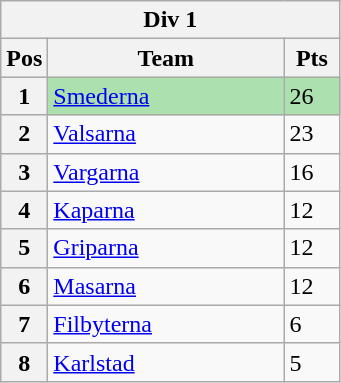<table class="wikitable">
<tr>
<th colspan="3">Div 1</th>
</tr>
<tr>
<th width=20>Pos</th>
<th width=150>Team</th>
<th width=30>Pts</th>
</tr>
<tr style="background:#ACE1AF;">
<th>1</th>
<td><a href='#'>Smederna</a></td>
<td>26</td>
</tr>
<tr>
<th>2</th>
<td><a href='#'>Valsarna</a></td>
<td>23</td>
</tr>
<tr>
<th>3</th>
<td><a href='#'>Vargarna</a></td>
<td>16</td>
</tr>
<tr>
<th>4</th>
<td><a href='#'>Kaparna</a></td>
<td>12</td>
</tr>
<tr>
<th>5</th>
<td><a href='#'>Griparna</a></td>
<td>12</td>
</tr>
<tr>
<th>6</th>
<td><a href='#'>Masarna</a></td>
<td>12</td>
</tr>
<tr>
<th>7</th>
<td><a href='#'>Filbyterna</a></td>
<td>6</td>
</tr>
<tr>
<th>8</th>
<td><a href='#'>Karlstad</a></td>
<td>5</td>
</tr>
</table>
